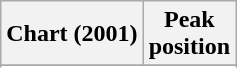<table class="wikitable sortable">
<tr>
<th align="left">Chart (2001)</th>
<th align="center">Peak<br>position</th>
</tr>
<tr>
</tr>
<tr>
</tr>
</table>
